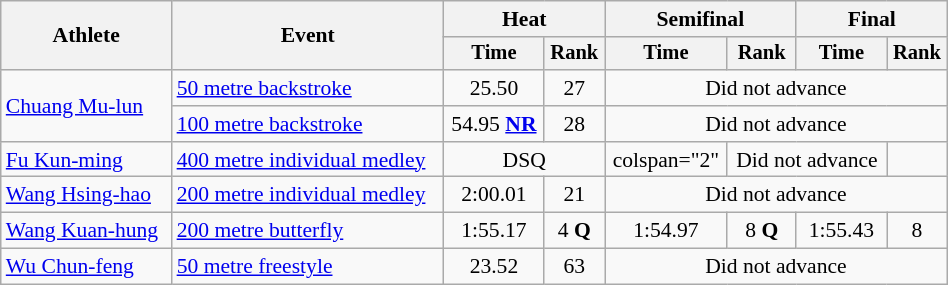<table class="wikitable" style="text-align:center; font-size:90%; width:50%;">
<tr>
<th rowspan="2">Athlete</th>
<th rowspan="2">Event</th>
<th colspan="2">Heat</th>
<th colspan="2">Semifinal</th>
<th colspan="2">Final</th>
</tr>
<tr style="font-size:95%">
<th>Time</th>
<th>Rank</th>
<th>Time</th>
<th>Rank</th>
<th>Time</th>
<th>Rank</th>
</tr>
<tr>
<td align=left rowspan=2><a href='#'>Chuang Mu-lun</a></td>
<td align=left><a href='#'>50 metre backstroke</a></td>
<td>25.50</td>
<td>27</td>
<td colspan=4>Did not advance</td>
</tr>
<tr>
<td align=left><a href='#'>100 metre backstroke</a></td>
<td>54.95 <strong><a href='#'>NR</a></strong></td>
<td>28</td>
<td colspan=4>Did not advance</td>
</tr>
<tr align=center>
<td align=left><a href='#'>Fu Kun-ming</a></td>
<td align=left><a href='#'>400 metre individual medley</a></td>
<td colspan="2">DSQ</td>
<td>colspan="2" </td>
<td colspan="2">Did not advance</td>
</tr>
<tr>
<td align=left><a href='#'>Wang Hsing-hao</a></td>
<td align=left><a href='#'>200 metre individual medley</a></td>
<td>2:00.01</td>
<td>21</td>
<td colspan=4>Did not advance</td>
</tr>
<tr align=center>
<td align=left><a href='#'>Wang Kuan-hung</a></td>
<td align=left><a href='#'>200 metre butterfly</a></td>
<td>1:55.17</td>
<td>4 <strong>Q</strong></td>
<td>1:54.97</td>
<td>8 <strong>Q</strong></td>
<td>1:55.43</td>
<td>8</td>
</tr>
<tr>
<td align=left><a href='#'>Wu Chun-feng</a></td>
<td align=left><a href='#'>50 metre freestyle</a></td>
<td>23.52</td>
<td>63</td>
<td colspan=4>Did not advance</td>
</tr>
</table>
